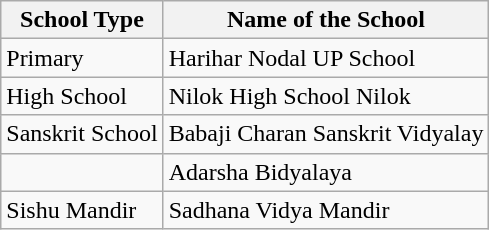<table class="wikitable">
<tr>
<th>School Type</th>
<th>Name of the School</th>
</tr>
<tr>
<td>Primary</td>
<td>Harihar Nodal UP School</td>
</tr>
<tr>
<td>High School</td>
<td>Nilok High School Nilok</td>
</tr>
<tr>
<td>Sanskrit School</td>
<td>Babaji Charan Sanskrit Vidyalay</td>
</tr>
<tr>
<td></td>
<td>Adarsha  Bidyalaya</td>
</tr>
<tr>
<td>Sishu Mandir</td>
<td>Sadhana Vidya Mandir</td>
</tr>
</table>
